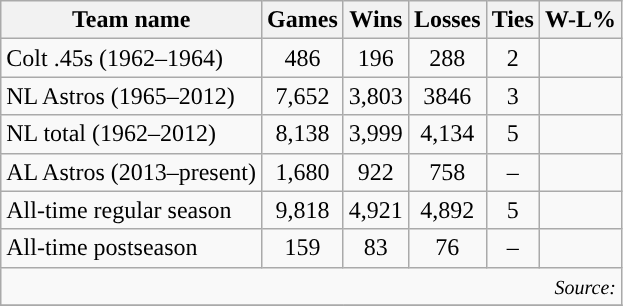<table class="wikitable" style="text-align:center">
<tr>
<th>Team name</th>
<th>Games</th>
<th>Wins</th>
<th>Losses</th>
<th>Ties</th>
<th>W-L%</th>
</tr>
<tr>
<td align=left>Colt .45s (1962–1964)</td>
<td>486</td>
<td>196</td>
<td>288</td>
<td>2</td>
<td></td>
</tr>
<tr>
<td align=left>NL Astros (1965–2012)</td>
<td>7,652</td>
<td>3,803</td>
<td>3846</td>
<td>3</td>
<td></td>
</tr>
<tr>
<td align=left>NL total (1962–2012)</td>
<td>8,138</td>
<td>3,999</td>
<td>4,134</td>
<td>5</td>
<td></td>
</tr>
<tr>
<td align=left>AL Astros (2013–present)</td>
<td>1,680</td>
<td>922</td>
<td>758</td>
<td>–</td>
<td></td>
</tr>
<tr>
<td align=left>All-time regular season</td>
<td>9,818</td>
<td>4,921</td>
<td>4,892</td>
<td>5</td>
<td></td>
</tr>
<tr>
<td align=left>All-time postseason</td>
<td>159</td>
<td>83</td>
<td>76</td>
<td>–</td>
<td></td>
</tr>
<tr>
<td colspan="6;" align="right"><small><em>Source:</em></small></td>
</tr>
<tr>
</tr>
</table>
